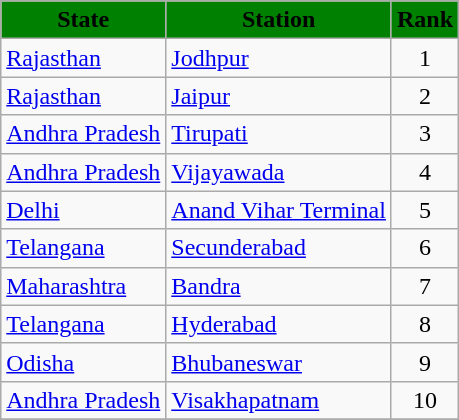<table class="wikitable plainrowheaders unsortable">
<tr>
<th scope="col" colspan="1" style="background:green; width:250px, text-align:center">State</th>
<th scope="col" colspan="1" style="background:green; width:250px, text-align:center">Station</th>
<th scope="col" colspan="1" style="background:green; width:50px, text-align:center">Rank</th>
</tr>
<tr>
<td style="text-align:left"><a href='#'>Rajasthan</a></td>
<td style="text-align:left"><a href='#'>Jodhpur</a></td>
<td style="text-align:center">1</td>
</tr>
<tr>
<td style="text-align:left"><a href='#'>Rajasthan</a></td>
<td style="text-align:left"><a href='#'>Jaipur</a></td>
<td style="text-align:center">2</td>
</tr>
<tr>
<td style="text-align:left"><a href='#'>Andhra Pradesh</a></td>
<td style="text-align:left"><a href='#'>Tirupati</a></td>
<td style="text-align:center">3</td>
</tr>
<tr>
<td style="text-align:left"><a href='#'>Andhra Pradesh</a></td>
<td style="text-align:left"><a href='#'>Vijayawada</a></td>
<td style="text-align:center">4</td>
</tr>
<tr>
<td style="text-align:left"><a href='#'>Delhi</a></td>
<td style="text-align:left"><a href='#'>Anand Vihar Terminal</a></td>
<td style="text-align:center">5</td>
</tr>
<tr>
<td style="text-align:left"><a href='#'>Telangana </a></td>
<td style="text-align:left"><a href='#'>Secunderabad</a></td>
<td style="text-align:center">6</td>
</tr>
<tr>
<td style="text-align:left"><a href='#'>Maharashtra</a></td>
<td style="text-align:left"><a href='#'>Bandra</a></td>
<td style="text-align:center">7</td>
</tr>
<tr>
<td style="text-align:left"><a href='#'>Telangana</a></td>
<td style="text-align:left"><a href='#'>Hyderabad</a></td>
<td style="text-align:center">8</td>
</tr>
<tr>
<td style="text-align:left"><a href='#'>Odisha</a></td>
<td style="text-align:left"><a href='#'>Bhubaneswar</a></td>
<td style="text-align:center">9</td>
</tr>
<tr>
<td style="text-align:left"><a href='#'>Andhra Pradesh</a></td>
<td style="text-align:left"><a href='#'>Visakhapatnam</a></td>
<td style="text-align:center">10</td>
</tr>
<tr>
</tr>
</table>
